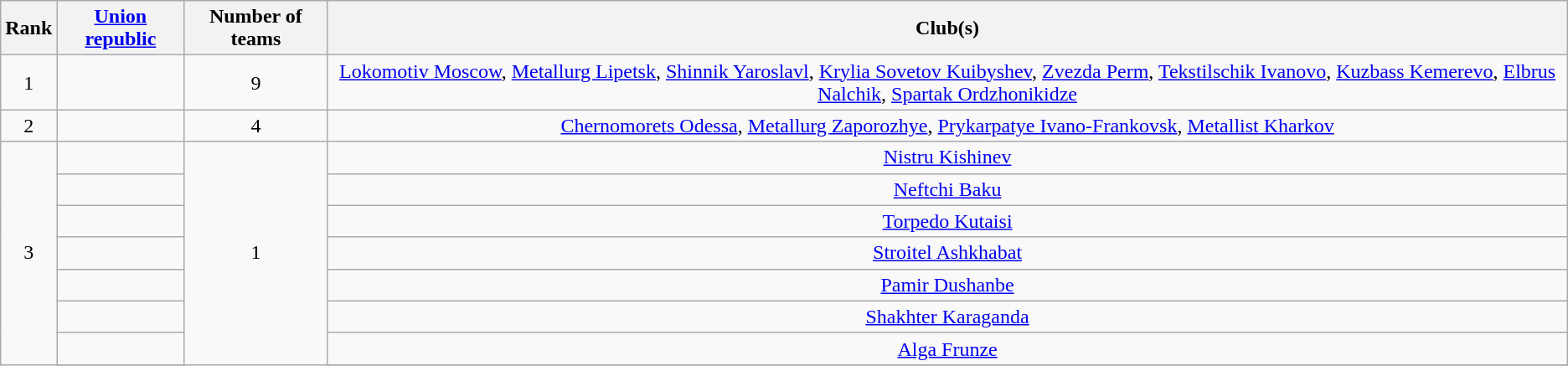<table class="wikitable">
<tr>
<th>Rank</th>
<th><a href='#'>Union republic</a></th>
<th>Number of teams</th>
<th>Club(s)</th>
</tr>
<tr>
<td align="center">1</td>
<td></td>
<td align="center">9</td>
<td align="center"><a href='#'>Lokomotiv Moscow</a>, <a href='#'>Metallurg Lipetsk</a>, <a href='#'>Shinnik Yaroslavl</a>, <a href='#'>Krylia Sovetov Kuibyshev</a>, <a href='#'>Zvezda Perm</a>, <a href='#'>Tekstilschik Ivanovo</a>, <a href='#'>Kuzbass Kemerevo</a>, <a href='#'>Elbrus Nalchik</a>, <a href='#'>Spartak Ordzhonikidze</a></td>
</tr>
<tr>
<td align="center">2</td>
<td></td>
<td align="center">4</td>
<td align="center"><a href='#'>Chernomorets Odessa</a>, <a href='#'>Metallurg Zaporozhye</a>, <a href='#'>Prykarpatye Ivano-Frankovsk</a>, <a href='#'>Metallist Kharkov</a></td>
</tr>
<tr>
<td align="center" rowspan=10>3</td>
<td></td>
<td align="center" rowspan=10>1</td>
<td align="center"><a href='#'>Nistru Kishinev</a></td>
</tr>
<tr>
<td></td>
<td align="center"><a href='#'>Neftchi Baku</a></td>
</tr>
<tr>
<td></td>
<td align="center"><a href='#'>Torpedo Kutaisi</a></td>
</tr>
<tr>
<td></td>
<td align="center"><a href='#'>Stroitel Ashkhabat</a></td>
</tr>
<tr>
<td></td>
<td align="center"><a href='#'>Pamir Dushanbe</a></td>
</tr>
<tr>
<td></td>
<td align="center"><a href='#'>Shakhter Karaganda</a></td>
</tr>
<tr>
<td></td>
<td align="center"><a href='#'>Alga Frunze</a></td>
</tr>
<tr>
</tr>
</table>
